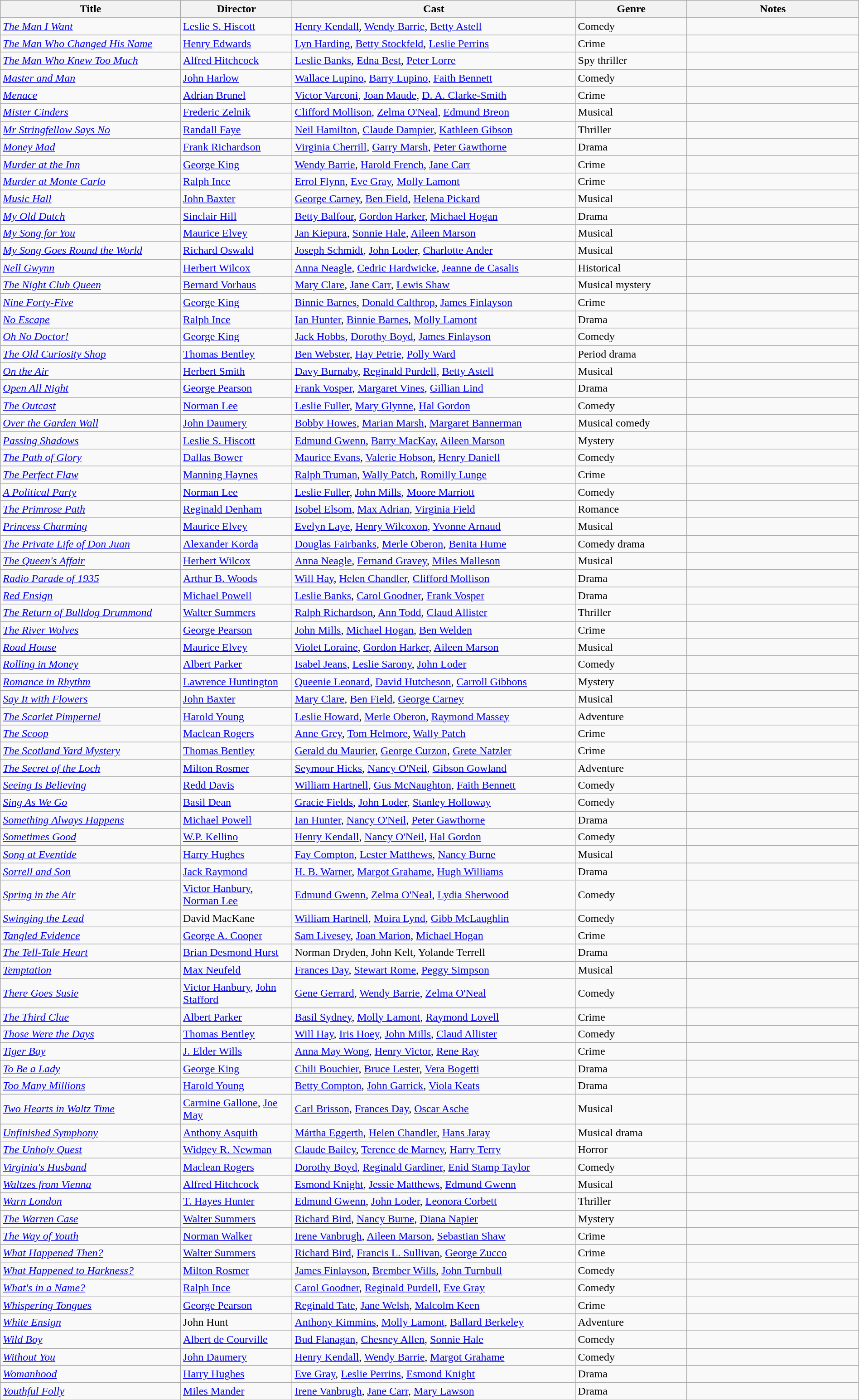<table class="wikitable" style="width:100%;">
<tr>
<th style="width:21%;">Title</th>
<th style="width:13%;">Director</th>
<th style="width:33%;">Cast</th>
<th style="width:13%;">Genre</th>
<th style="width:20%;">Notes</th>
</tr>
<tr>
<td><em><a href='#'>The Man I Want</a></em></td>
<td><a href='#'>Leslie S. Hiscott</a></td>
<td><a href='#'>Henry Kendall</a>, <a href='#'>Wendy Barrie</a>, <a href='#'>Betty Astell</a></td>
<td>Comedy</td>
<td></td>
</tr>
<tr>
<td><em><a href='#'>The Man Who Changed His Name</a></em></td>
<td><a href='#'>Henry Edwards</a></td>
<td><a href='#'>Lyn Harding</a>, <a href='#'>Betty Stockfeld</a>, <a href='#'>Leslie Perrins</a></td>
<td>Crime</td>
<td></td>
</tr>
<tr>
<td><em><a href='#'>The Man Who Knew Too Much</a></em></td>
<td><a href='#'>Alfred Hitchcock</a></td>
<td><a href='#'>Leslie Banks</a>, <a href='#'>Edna Best</a>, <a href='#'>Peter Lorre</a></td>
<td>Spy thriller</td>
<td></td>
</tr>
<tr>
<td><em><a href='#'>Master and Man</a></em></td>
<td><a href='#'>John Harlow</a></td>
<td><a href='#'>Wallace Lupino</a>, <a href='#'>Barry Lupino</a>, <a href='#'>Faith Bennett</a></td>
<td>Comedy</td>
<td></td>
</tr>
<tr>
<td><em><a href='#'>Menace</a></em></td>
<td><a href='#'>Adrian Brunel</a></td>
<td><a href='#'>Victor Varconi</a>, <a href='#'>Joan Maude</a>, <a href='#'>D. A. Clarke-Smith</a></td>
<td>Crime</td>
<td></td>
</tr>
<tr>
<td><em><a href='#'>Mister Cinders</a></em></td>
<td><a href='#'>Frederic Zelnik</a></td>
<td><a href='#'>Clifford Mollison</a>, <a href='#'>Zelma O'Neal</a>, <a href='#'>Edmund Breon</a></td>
<td>Musical</td>
<td></td>
</tr>
<tr>
<td><em><a href='#'>Mr Stringfellow Says No</a></em></td>
<td><a href='#'>Randall Faye</a></td>
<td><a href='#'>Neil Hamilton</a>, <a href='#'>Claude Dampier</a>, <a href='#'>Kathleen Gibson</a></td>
<td>Thriller</td>
<td></td>
</tr>
<tr>
<td><em><a href='#'>Money Mad</a></em></td>
<td><a href='#'>Frank Richardson</a></td>
<td><a href='#'>Virginia Cherrill</a>, <a href='#'>Garry Marsh</a>, <a href='#'>Peter Gawthorne</a></td>
<td>Drama</td>
<td></td>
</tr>
<tr>
<td><em><a href='#'>Murder at the Inn</a></em></td>
<td><a href='#'>George King</a></td>
<td><a href='#'>Wendy Barrie</a>, <a href='#'>Harold French</a>, <a href='#'>Jane Carr</a></td>
<td>Crime</td>
<td></td>
</tr>
<tr>
<td><em><a href='#'>Murder at Monte Carlo</a></em></td>
<td><a href='#'>Ralph Ince</a></td>
<td><a href='#'>Errol Flynn</a>, <a href='#'>Eve Gray</a>, <a href='#'>Molly Lamont</a></td>
<td>Crime</td>
<td></td>
</tr>
<tr>
<td><em><a href='#'>Music Hall</a></em></td>
<td><a href='#'>John Baxter</a></td>
<td><a href='#'>George Carney</a>, <a href='#'>Ben Field</a>, <a href='#'>Helena Pickard</a></td>
<td>Musical</td>
<td></td>
</tr>
<tr>
<td><em><a href='#'>My Old Dutch</a></em></td>
<td><a href='#'>Sinclair Hill</a></td>
<td><a href='#'>Betty Balfour</a>, <a href='#'>Gordon Harker</a>, <a href='#'>Michael Hogan</a></td>
<td>Drama</td>
<td></td>
</tr>
<tr>
<td><em><a href='#'>My Song for You</a></em></td>
<td><a href='#'>Maurice Elvey</a></td>
<td><a href='#'>Jan Kiepura</a>, <a href='#'>Sonnie Hale</a>, <a href='#'>Aileen Marson</a></td>
<td>Musical</td>
<td></td>
</tr>
<tr>
<td><em><a href='#'>My Song Goes Round the World</a></em></td>
<td><a href='#'>Richard Oswald</a></td>
<td><a href='#'>Joseph Schmidt</a>, <a href='#'>John Loder</a>, <a href='#'>Charlotte Ander</a></td>
<td>Musical</td>
<td></td>
</tr>
<tr>
<td><em><a href='#'>Nell Gwynn</a></em></td>
<td><a href='#'>Herbert Wilcox</a></td>
<td><a href='#'>Anna Neagle</a>, <a href='#'>Cedric Hardwicke</a>, <a href='#'>Jeanne de Casalis</a></td>
<td>Historical</td>
<td></td>
</tr>
<tr>
<td><em><a href='#'>The Night Club Queen</a></em></td>
<td><a href='#'>Bernard Vorhaus</a></td>
<td><a href='#'>Mary Clare</a>, <a href='#'>Jane Carr</a>, <a href='#'>Lewis Shaw</a></td>
<td>Musical mystery</td>
<td></td>
</tr>
<tr>
<td><em><a href='#'>Nine Forty-Five</a></em></td>
<td><a href='#'>George King</a></td>
<td><a href='#'>Binnie Barnes</a>, <a href='#'>Donald Calthrop</a>, <a href='#'>James Finlayson</a></td>
<td>Crime</td>
<td></td>
</tr>
<tr>
<td><em><a href='#'>No Escape</a></em></td>
<td><a href='#'>Ralph Ince</a></td>
<td><a href='#'>Ian Hunter</a>, <a href='#'>Binnie Barnes</a>, <a href='#'>Molly Lamont</a></td>
<td>Drama</td>
<td></td>
</tr>
<tr>
<td><em><a href='#'>Oh No Doctor!</a></em></td>
<td><a href='#'>George King</a></td>
<td><a href='#'>Jack Hobbs</a>, <a href='#'>Dorothy Boyd</a>, <a href='#'>James Finlayson</a></td>
<td>Comedy</td>
<td></td>
</tr>
<tr>
<td><em><a href='#'>The Old Curiosity Shop</a></em></td>
<td><a href='#'>Thomas Bentley</a></td>
<td><a href='#'>Ben Webster</a>, <a href='#'>Hay Petrie</a>, <a href='#'>Polly Ward</a></td>
<td>Period drama</td>
<td></td>
</tr>
<tr>
<td><em><a href='#'>On the Air</a></em></td>
<td><a href='#'>Herbert Smith</a></td>
<td><a href='#'>Davy Burnaby</a>, <a href='#'>Reginald Purdell</a>, <a href='#'>Betty Astell</a></td>
<td>Musical</td>
<td></td>
</tr>
<tr>
<td><em><a href='#'>Open All Night</a></em></td>
<td><a href='#'>George Pearson</a></td>
<td><a href='#'>Frank Vosper</a>, <a href='#'>Margaret Vines</a>, <a href='#'>Gillian Lind</a></td>
<td>Drama</td>
<td></td>
</tr>
<tr>
<td><em><a href='#'>The Outcast</a></em></td>
<td><a href='#'>Norman Lee</a></td>
<td><a href='#'>Leslie Fuller</a>, <a href='#'>Mary Glynne</a>, <a href='#'>Hal Gordon</a></td>
<td>Comedy</td>
<td></td>
</tr>
<tr>
<td><em><a href='#'>Over the Garden Wall</a></em></td>
<td><a href='#'>John Daumery</a></td>
<td><a href='#'>Bobby Howes</a>, <a href='#'>Marian Marsh</a>, <a href='#'>Margaret Bannerman</a></td>
<td>Musical comedy</td>
<td></td>
</tr>
<tr>
<td><em><a href='#'>Passing Shadows</a></em></td>
<td><a href='#'>Leslie S. Hiscott</a></td>
<td><a href='#'>Edmund Gwenn</a>, <a href='#'>Barry MacKay</a>, <a href='#'>Aileen Marson</a></td>
<td>Mystery</td>
<td></td>
</tr>
<tr>
<td><em><a href='#'>The Path of Glory</a></em></td>
<td><a href='#'>Dallas Bower</a></td>
<td><a href='#'>Maurice Evans</a>, <a href='#'>Valerie Hobson</a>, <a href='#'>Henry Daniell</a></td>
<td>Comedy</td>
<td></td>
</tr>
<tr>
<td><em><a href='#'>The Perfect Flaw</a></em></td>
<td><a href='#'>Manning Haynes</a></td>
<td><a href='#'>Ralph Truman</a>, <a href='#'>Wally Patch</a>, <a href='#'>Romilly Lunge</a></td>
<td>Crime</td>
<td></td>
</tr>
<tr>
<td><em><a href='#'>A Political Party</a></em></td>
<td><a href='#'>Norman Lee</a></td>
<td><a href='#'>Leslie Fuller</a>, <a href='#'>John Mills</a>, <a href='#'>Moore Marriott</a></td>
<td>Comedy</td>
<td></td>
</tr>
<tr>
<td><em><a href='#'>The Primrose Path</a></em></td>
<td><a href='#'>Reginald Denham</a></td>
<td><a href='#'>Isobel Elsom</a>, <a href='#'>Max Adrian</a>, <a href='#'>Virginia Field</a></td>
<td>Romance</td>
<td></td>
</tr>
<tr>
<td><em><a href='#'>Princess Charming</a></em></td>
<td><a href='#'>Maurice Elvey</a></td>
<td><a href='#'>Evelyn Laye</a>, <a href='#'>Henry Wilcoxon</a>, <a href='#'>Yvonne Arnaud</a></td>
<td>Musical</td>
<td></td>
</tr>
<tr>
<td><em><a href='#'>The Private Life of Don Juan</a></em></td>
<td><a href='#'>Alexander Korda</a></td>
<td><a href='#'>Douglas Fairbanks</a>, <a href='#'>Merle Oberon</a>, <a href='#'>Benita Hume</a></td>
<td>Comedy drama</td>
<td></td>
</tr>
<tr>
<td><em><a href='#'>The Queen's Affair</a></em></td>
<td><a href='#'>Herbert Wilcox</a></td>
<td><a href='#'>Anna Neagle</a>, <a href='#'>Fernand Gravey</a>, <a href='#'>Miles Malleson</a></td>
<td>Musical</td>
<td></td>
</tr>
<tr>
<td><em><a href='#'>Radio Parade of 1935</a></em></td>
<td><a href='#'>Arthur B. Woods</a></td>
<td><a href='#'>Will Hay</a>, <a href='#'>Helen Chandler</a>, <a href='#'>Clifford Mollison</a></td>
<td>Drama</td>
<td></td>
</tr>
<tr>
<td><em><a href='#'>Red Ensign</a></em></td>
<td><a href='#'>Michael Powell</a></td>
<td><a href='#'>Leslie Banks</a>, <a href='#'>Carol Goodner</a>, <a href='#'>Frank Vosper</a></td>
<td>Drama</td>
<td></td>
</tr>
<tr>
<td><em><a href='#'>The Return of Bulldog Drummond</a></em></td>
<td><a href='#'>Walter Summers</a></td>
<td><a href='#'>Ralph Richardson</a>, <a href='#'>Ann Todd</a>, <a href='#'>Claud Allister</a></td>
<td>Thriller</td>
<td></td>
</tr>
<tr>
<td><em><a href='#'>The River Wolves</a></em></td>
<td><a href='#'>George Pearson</a></td>
<td><a href='#'>John Mills</a>, <a href='#'>Michael Hogan</a>, <a href='#'>Ben Welden</a></td>
<td>Crime</td>
<td></td>
</tr>
<tr>
<td><em><a href='#'>Road House</a></em></td>
<td><a href='#'>Maurice Elvey</a></td>
<td><a href='#'>Violet Loraine</a>, <a href='#'>Gordon Harker</a>, <a href='#'>Aileen Marson</a></td>
<td>Musical</td>
<td></td>
</tr>
<tr>
<td><em><a href='#'>Rolling in Money</a></em></td>
<td><a href='#'>Albert Parker</a></td>
<td><a href='#'>Isabel Jeans</a>, <a href='#'>Leslie Sarony</a>, <a href='#'>John Loder</a></td>
<td>Comedy</td>
<td></td>
</tr>
<tr>
<td><em><a href='#'>Romance in Rhythm</a></em></td>
<td><a href='#'>Lawrence Huntington</a></td>
<td><a href='#'>Queenie Leonard</a>, <a href='#'>David Hutcheson</a>, <a href='#'>Carroll Gibbons</a></td>
<td>Mystery</td>
<td></td>
</tr>
<tr>
<td><em><a href='#'>Say It with Flowers</a></em></td>
<td><a href='#'>John Baxter</a></td>
<td><a href='#'>Mary Clare</a>, <a href='#'>Ben Field</a>, <a href='#'>George Carney</a></td>
<td>Musical</td>
<td></td>
</tr>
<tr>
<td><em><a href='#'>The Scarlet Pimpernel</a></em></td>
<td><a href='#'>Harold Young</a></td>
<td><a href='#'>Leslie Howard</a>, <a href='#'>Merle Oberon</a>, <a href='#'>Raymond Massey</a></td>
<td>Adventure</td>
<td></td>
</tr>
<tr>
<td><em><a href='#'>The Scoop</a></em></td>
<td><a href='#'>Maclean Rogers</a></td>
<td><a href='#'>Anne Grey</a>, <a href='#'>Tom Helmore</a>, <a href='#'>Wally Patch</a></td>
<td>Crime</td>
<td></td>
</tr>
<tr>
<td><em><a href='#'>The Scotland Yard Mystery</a></em></td>
<td><a href='#'>Thomas Bentley</a></td>
<td><a href='#'>Gerald du Maurier</a>, <a href='#'>George Curzon</a>, <a href='#'>Grete Natzler</a></td>
<td>Crime</td>
<td></td>
</tr>
<tr>
<td><em><a href='#'>The Secret of the Loch</a></em></td>
<td><a href='#'>Milton Rosmer</a></td>
<td><a href='#'>Seymour Hicks</a>, <a href='#'>Nancy O'Neil</a>, <a href='#'>Gibson Gowland</a></td>
<td>Adventure</td>
<td></td>
</tr>
<tr>
<td><em><a href='#'>Seeing Is Believing</a></em></td>
<td><a href='#'>Redd Davis</a></td>
<td><a href='#'>William Hartnell</a>, <a href='#'>Gus McNaughton</a>, <a href='#'>Faith Bennett</a></td>
<td>Comedy</td>
<td></td>
</tr>
<tr>
<td><em><a href='#'>Sing As We Go</a></em></td>
<td><a href='#'>Basil Dean</a></td>
<td><a href='#'>Gracie Fields</a>, <a href='#'>John Loder</a>, <a href='#'>Stanley Holloway</a></td>
<td>Comedy</td>
<td></td>
</tr>
<tr>
<td><em><a href='#'>Something Always Happens</a></em></td>
<td><a href='#'>Michael Powell</a></td>
<td><a href='#'>Ian Hunter</a>, <a href='#'>Nancy O'Neil</a>, <a href='#'>Peter Gawthorne</a></td>
<td>Drama</td>
<td></td>
</tr>
<tr>
<td><em><a href='#'>Sometimes Good</a></em></td>
<td><a href='#'>W.P. Kellino</a></td>
<td><a href='#'>Henry Kendall</a>, <a href='#'>Nancy O'Neil</a>, <a href='#'>Hal Gordon</a></td>
<td>Comedy</td>
<td></td>
</tr>
<tr>
<td><em><a href='#'>Song at Eventide</a></em></td>
<td><a href='#'>Harry Hughes</a></td>
<td><a href='#'>Fay Compton</a>, <a href='#'>Lester Matthews</a>, <a href='#'>Nancy Burne</a></td>
<td>Musical</td>
<td></td>
</tr>
<tr>
<td><em><a href='#'>Sorrell and Son</a></em></td>
<td><a href='#'>Jack Raymond</a></td>
<td><a href='#'>H. B. Warner</a>, <a href='#'>Margot Grahame</a>, <a href='#'>Hugh Williams</a></td>
<td>Drama</td>
<td></td>
</tr>
<tr>
<td><em><a href='#'>Spring in the Air</a></em></td>
<td><a href='#'>Victor Hanbury</a>, <a href='#'>Norman Lee</a></td>
<td><a href='#'>Edmund Gwenn</a>, <a href='#'>Zelma O'Neal</a>, <a href='#'>Lydia Sherwood</a></td>
<td>Comedy</td>
<td></td>
</tr>
<tr>
<td><em><a href='#'>Swinging the Lead</a></em></td>
<td>David MacKane</td>
<td><a href='#'>William Hartnell</a>, <a href='#'>Moira Lynd</a>, <a href='#'>Gibb McLaughlin</a></td>
<td>Comedy</td>
<td></td>
</tr>
<tr>
<td><em><a href='#'>Tangled Evidence</a></em></td>
<td><a href='#'>George A. Cooper</a></td>
<td><a href='#'>Sam Livesey</a>, <a href='#'>Joan Marion</a>, <a href='#'>Michael Hogan</a></td>
<td>Crime</td>
<td></td>
</tr>
<tr>
<td><em><a href='#'>The Tell-Tale Heart</a></em></td>
<td><a href='#'>Brian Desmond Hurst</a></td>
<td>Norman Dryden, John Kelt, Yolande Terrell</td>
<td>Drama</td>
<td></td>
</tr>
<tr>
<td><em><a href='#'>Temptation</a></em></td>
<td><a href='#'>Max Neufeld</a></td>
<td><a href='#'>Frances Day</a>, <a href='#'>Stewart Rome</a>, <a href='#'>Peggy Simpson</a></td>
<td>Musical</td>
<td></td>
</tr>
<tr>
<td><em><a href='#'>There Goes Susie</a></em></td>
<td><a href='#'>Victor Hanbury</a>, <a href='#'>John Stafford</a></td>
<td><a href='#'>Gene Gerrard</a>, <a href='#'>Wendy Barrie</a>, <a href='#'>Zelma O'Neal</a></td>
<td>Comedy</td>
<td></td>
</tr>
<tr>
<td><em><a href='#'>The Third Clue</a></em></td>
<td><a href='#'>Albert Parker</a></td>
<td><a href='#'>Basil Sydney</a>, <a href='#'>Molly Lamont</a>, <a href='#'>Raymond Lovell</a></td>
<td>Crime</td>
<td></td>
</tr>
<tr>
<td><em><a href='#'>Those Were the Days</a></em></td>
<td><a href='#'>Thomas Bentley</a></td>
<td><a href='#'>Will Hay</a>, <a href='#'>Iris Hoey</a>, <a href='#'>John Mills</a>, <a href='#'>Claud Allister</a></td>
<td>Comedy</td>
<td></td>
</tr>
<tr>
<td><em><a href='#'>Tiger Bay</a></em></td>
<td><a href='#'>J. Elder Wills</a></td>
<td><a href='#'>Anna May Wong</a>, <a href='#'>Henry Victor</a>, <a href='#'>Rene Ray</a></td>
<td>Crime</td>
<td></td>
</tr>
<tr>
<td><em><a href='#'>To Be a Lady</a></em></td>
<td><a href='#'>George King</a></td>
<td><a href='#'>Chili Bouchier</a>, <a href='#'>Bruce Lester</a>, <a href='#'>Vera Bogetti</a></td>
<td>Drama</td>
<td></td>
</tr>
<tr>
<td><em><a href='#'>Too Many Millions</a></em></td>
<td><a href='#'>Harold Young</a></td>
<td><a href='#'>Betty Compton</a>, <a href='#'>John Garrick</a>, <a href='#'>Viola Keats</a></td>
<td>Drama</td>
<td></td>
</tr>
<tr>
<td><em><a href='#'>Two Hearts in Waltz Time</a></em></td>
<td><a href='#'>Carmine Gallone</a>, <a href='#'>Joe May</a></td>
<td><a href='#'>Carl Brisson</a>, <a href='#'>Frances Day</a>, <a href='#'>Oscar Asche</a></td>
<td>Musical</td>
<td></td>
</tr>
<tr>
<td><em><a href='#'>Unfinished Symphony</a></em></td>
<td><a href='#'>Anthony Asquith</a></td>
<td><a href='#'>Mártha Eggerth</a>, <a href='#'>Helen Chandler</a>, <a href='#'>Hans Jaray</a></td>
<td>Musical drama</td>
<td></td>
</tr>
<tr>
<td><em><a href='#'>The Unholy Quest</a></em></td>
<td><a href='#'>Widgey R. Newman</a></td>
<td><a href='#'>Claude Bailey</a>, <a href='#'>Terence de Marney</a>, <a href='#'>Harry Terry</a></td>
<td>Horror</td>
<td></td>
</tr>
<tr>
<td><em><a href='#'>Virginia's Husband</a></em></td>
<td><a href='#'>Maclean Rogers</a></td>
<td><a href='#'>Dorothy Boyd</a>, <a href='#'>Reginald Gardiner</a>, <a href='#'>Enid Stamp Taylor</a></td>
<td>Comedy</td>
<td></td>
</tr>
<tr>
<td><em><a href='#'>Waltzes from Vienna</a></em></td>
<td><a href='#'>Alfred Hitchcock</a></td>
<td><a href='#'>Esmond Knight</a>, <a href='#'>Jessie Matthews</a>, <a href='#'>Edmund Gwenn</a></td>
<td>Musical</td>
<td></td>
</tr>
<tr>
<td><em><a href='#'>Warn London</a></em></td>
<td><a href='#'>T. Hayes Hunter</a></td>
<td><a href='#'>Edmund Gwenn</a>, <a href='#'>John Loder</a>, <a href='#'>Leonora Corbett</a></td>
<td>Thriller</td>
<td></td>
</tr>
<tr>
<td><em><a href='#'>The Warren Case</a></em></td>
<td><a href='#'>Walter Summers</a></td>
<td><a href='#'>Richard Bird</a>, <a href='#'>Nancy Burne</a>, <a href='#'>Diana Napier</a></td>
<td>Mystery</td>
<td></td>
</tr>
<tr>
<td><em><a href='#'>The Way of Youth</a></em></td>
<td><a href='#'>Norman Walker</a></td>
<td><a href='#'>Irene Vanbrugh</a>, <a href='#'>Aileen Marson</a>, <a href='#'>Sebastian Shaw</a></td>
<td>Crime</td>
<td></td>
</tr>
<tr>
<td><em><a href='#'>What Happened Then?</a></em></td>
<td><a href='#'>Walter Summers</a></td>
<td><a href='#'>Richard Bird</a>, <a href='#'>Francis L. Sullivan</a>, <a href='#'>George Zucco</a></td>
<td>Crime</td>
<td></td>
</tr>
<tr>
<td><em><a href='#'>What Happened to Harkness?</a></em></td>
<td><a href='#'>Milton Rosmer</a></td>
<td><a href='#'>James Finlayson</a>, <a href='#'>Brember Wills</a>, <a href='#'>John Turnbull</a></td>
<td>Comedy</td>
<td></td>
</tr>
<tr>
<td><em><a href='#'>What's in a Name?</a></em></td>
<td><a href='#'>Ralph Ince</a></td>
<td><a href='#'>Carol Goodner</a>, <a href='#'>Reginald Purdell</a>, <a href='#'>Eve Gray</a></td>
<td>Comedy</td>
<td></td>
</tr>
<tr>
<td><em><a href='#'>Whispering Tongues</a></em></td>
<td><a href='#'>George Pearson</a></td>
<td><a href='#'>Reginald Tate</a>, <a href='#'>Jane Welsh</a>, <a href='#'>Malcolm Keen</a></td>
<td>Crime</td>
<td></td>
</tr>
<tr>
<td><em><a href='#'>White Ensign</a></em></td>
<td>John Hunt</td>
<td><a href='#'>Anthony Kimmins</a>, <a href='#'>Molly Lamont</a>, <a href='#'>Ballard Berkeley</a></td>
<td>Adventure</td>
<td></td>
</tr>
<tr>
<td><em><a href='#'>Wild Boy</a></em></td>
<td><a href='#'>Albert de Courville</a></td>
<td><a href='#'>Bud Flanagan</a>, <a href='#'>Chesney Allen</a>, <a href='#'>Sonnie Hale</a></td>
<td>Comedy</td>
<td></td>
</tr>
<tr>
<td><em><a href='#'>Without You</a></em></td>
<td><a href='#'>John Daumery</a></td>
<td><a href='#'>Henry Kendall</a>, <a href='#'>Wendy Barrie</a>, <a href='#'>Margot Grahame</a></td>
<td>Comedy</td>
<td></td>
</tr>
<tr>
<td><em><a href='#'>Womanhood</a></em></td>
<td><a href='#'>Harry Hughes</a></td>
<td><a href='#'>Eve Gray</a>, <a href='#'>Leslie Perrins</a>, <a href='#'>Esmond Knight</a></td>
<td>Drama</td>
<td></td>
</tr>
<tr>
<td><em><a href='#'>Youthful Folly</a></em></td>
<td><a href='#'>Miles Mander</a></td>
<td><a href='#'>Irene Vanbrugh</a>, <a href='#'>Jane Carr</a>, <a href='#'>Mary Lawson</a></td>
<td>Drama</td>
<td></td>
</tr>
<tr>
</tr>
<tr>
</tr>
</table>
